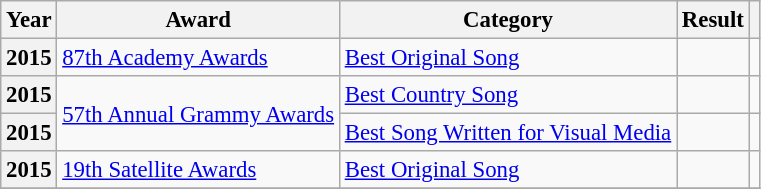<table class="wikitable plainrowheaders" style="font-size: 95%">
<tr>
<th>Year</th>
<th>Award</th>
<th>Category</th>
<th>Result</th>
<th></th>
</tr>
<tr>
<th scope="row">2015</th>
<td><a href='#'>87th Academy Awards</a></td>
<td><a href='#'>Best Original Song</a></td>
<td></td>
<td></td>
</tr>
<tr>
<th scope="row">2015</th>
<td rowspan="2"><a href='#'>57th Annual Grammy Awards</a></td>
<td><a href='#'>Best Country Song</a></td>
<td></td>
<td></td>
</tr>
<tr>
<th scope="row">2015</th>
<td><a href='#'>Best Song Written for Visual Media</a></td>
<td></td>
<td></td>
</tr>
<tr>
<th scope="row">2015</th>
<td><a href='#'>19th Satellite Awards</a></td>
<td><a href='#'>Best Original Song</a></td>
<td></td>
<td></td>
</tr>
<tr>
</tr>
</table>
